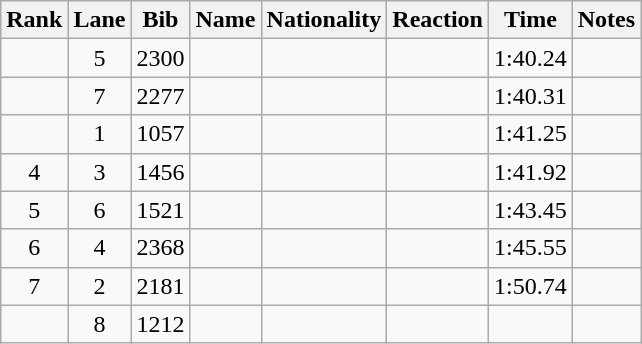<table class="wikitable sortable" style="text-align:center">
<tr>
<th>Rank</th>
<th>Lane</th>
<th>Bib</th>
<th>Name</th>
<th>Nationality</th>
<th>Reaction</th>
<th>Time</th>
<th>Notes</th>
</tr>
<tr>
<td></td>
<td>5</td>
<td>2300</td>
<td align=left></td>
<td align=left></td>
<td></td>
<td>1:40.24</td>
<td></td>
</tr>
<tr>
<td></td>
<td>7</td>
<td>2277</td>
<td align=left></td>
<td align=left></td>
<td></td>
<td>1:40.31</td>
<td></td>
</tr>
<tr>
<td></td>
<td>1</td>
<td>1057</td>
<td align=left></td>
<td align=left></td>
<td></td>
<td>1:41.25</td>
<td></td>
</tr>
<tr>
<td>4</td>
<td>3</td>
<td>1456</td>
<td align=left></td>
<td align=left></td>
<td></td>
<td>1:41.92</td>
<td></td>
</tr>
<tr>
<td>5</td>
<td>6</td>
<td>1521</td>
<td align=left></td>
<td align=left></td>
<td></td>
<td>1:43.45</td>
<td></td>
</tr>
<tr>
<td>6</td>
<td>4</td>
<td>2368</td>
<td align=left></td>
<td align=left></td>
<td></td>
<td>1:45.55</td>
<td></td>
</tr>
<tr>
<td>7</td>
<td>2</td>
<td>2181</td>
<td align=left></td>
<td align=left></td>
<td></td>
<td>1:50.74</td>
<td></td>
</tr>
<tr>
<td></td>
<td>8</td>
<td>1212</td>
<td align=left></td>
<td align=left></td>
<td></td>
<td></td>
<td><strong></strong></td>
</tr>
</table>
